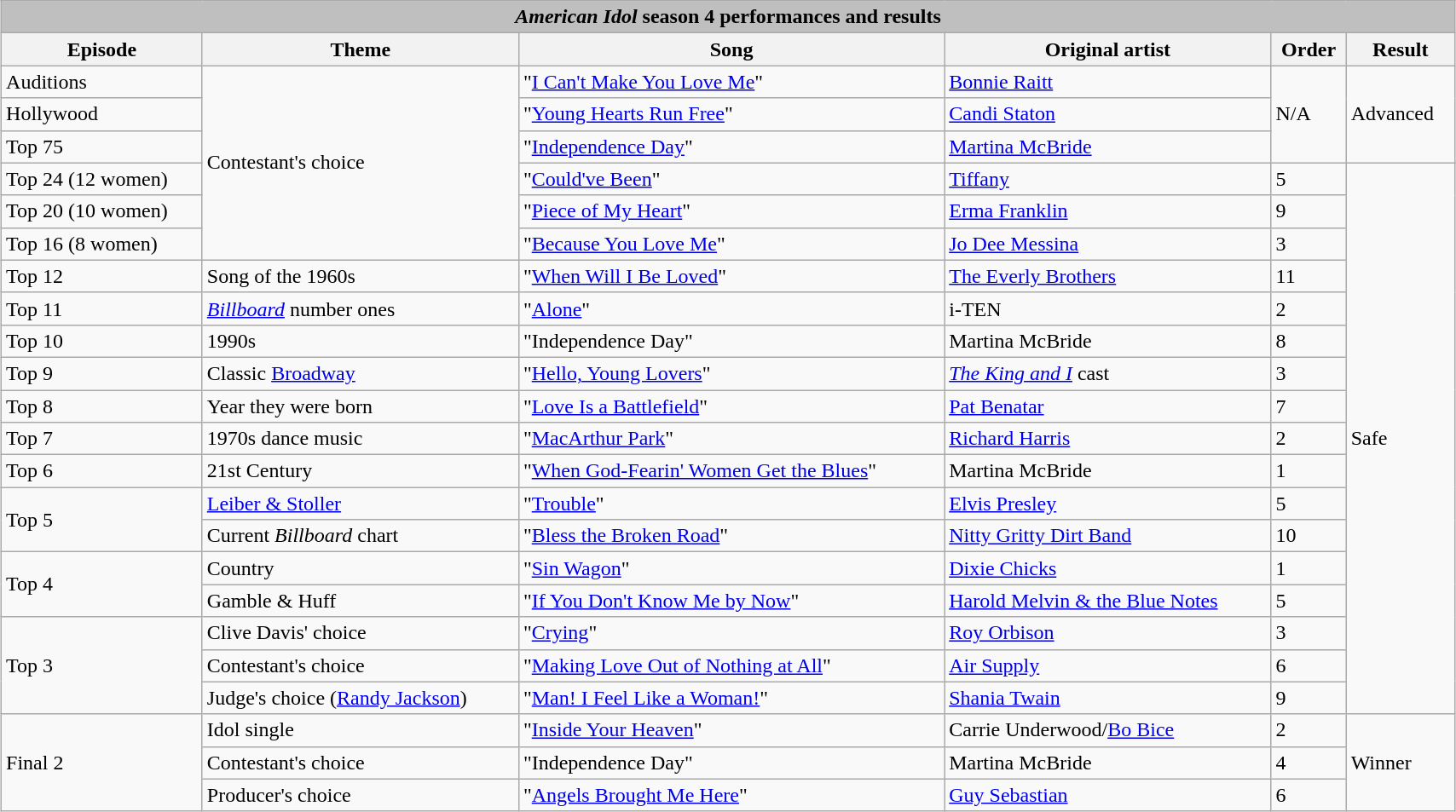<table class="wikitable collapsible autocollapse" style="width:90%; margin:1em auto 1em auto;">
<tr>
<th colspan="6" style="background:#BFBFBF;"><em>American Idol</em> season 4 performances and results</th>
</tr>
<tr>
<th>Episode</th>
<th>Theme</th>
<th>Song</th>
<th>Original artist</th>
<th>Order</th>
<th>Result</th>
</tr>
<tr>
<td>Auditions</td>
<td rowspan="6">Contestant's choice</td>
<td>"<a href='#'>I Can't Make You Love Me</a>"</td>
<td><a href='#'>Bonnie Raitt</a></td>
<td rowspan="3">N/A</td>
<td rowspan="3">Advanced</td>
</tr>
<tr>
<td>Hollywood</td>
<td>"<a href='#'>Young Hearts Run Free</a>"</td>
<td><a href='#'>Candi Staton</a></td>
</tr>
<tr>
<td>Top 75</td>
<td>"<a href='#'>Independence Day</a>"</td>
<td><a href='#'>Martina McBride</a></td>
</tr>
<tr>
<td>Top 24 (12 women)</td>
<td>"<a href='#'>Could've Been</a>"</td>
<td><a href='#'>Tiffany</a></td>
<td>5</td>
<td rowspan="17">Safe</td>
</tr>
<tr>
<td>Top 20 (10 women)</td>
<td>"<a href='#'>Piece of My Heart</a>"</td>
<td><a href='#'>Erma Franklin</a></td>
<td>9</td>
</tr>
<tr>
<td>Top 16 (8 women)</td>
<td>"<a href='#'>Because You Love Me</a>"</td>
<td><a href='#'>Jo Dee Messina</a></td>
<td>3</td>
</tr>
<tr>
<td>Top 12</td>
<td>Song of the 1960s</td>
<td>"<a href='#'>When Will I Be Loved</a>"</td>
<td><a href='#'>The Everly Brothers</a></td>
<td>11</td>
</tr>
<tr>
<td>Top 11</td>
<td><em><a href='#'>Billboard</a></em> number ones</td>
<td>"<a href='#'>Alone</a>"</td>
<td>i-TEN</td>
<td>2</td>
</tr>
<tr>
<td>Top 10</td>
<td>1990s</td>
<td>"Independence Day"</td>
<td>Martina McBride</td>
<td>8</td>
</tr>
<tr>
<td>Top 9</td>
<td>Classic <a href='#'>Broadway</a></td>
<td>"<a href='#'>Hello, Young Lovers</a>"</td>
<td><em><a href='#'>The King and I</a></em> cast</td>
<td>3</td>
</tr>
<tr>
<td>Top 8</td>
<td>Year they were born</td>
<td>"<a href='#'>Love Is a Battlefield</a>"</td>
<td><a href='#'>Pat Benatar</a></td>
<td>7</td>
</tr>
<tr>
<td>Top 7</td>
<td>1970s dance music</td>
<td>"<a href='#'>MacArthur Park</a>"</td>
<td><a href='#'>Richard Harris</a></td>
<td>2</td>
</tr>
<tr>
<td>Top 6</td>
<td>21st Century</td>
<td>"<a href='#'>When God-Fearin' Women Get the Blues</a>"</td>
<td>Martina McBride</td>
<td>1</td>
</tr>
<tr>
<td rowspan="2">Top 5</td>
<td><a href='#'>Leiber & Stoller</a></td>
<td>"<a href='#'>Trouble</a>"</td>
<td><a href='#'>Elvis Presley</a></td>
<td>5</td>
</tr>
<tr>
<td>Current <em>Billboard</em> chart</td>
<td>"<a href='#'>Bless the Broken Road</a>"</td>
<td><a href='#'>Nitty Gritty Dirt Band</a></td>
<td>10</td>
</tr>
<tr>
<td rowspan="2">Top 4</td>
<td>Country</td>
<td>"<a href='#'>Sin Wagon</a>"</td>
<td><a href='#'>Dixie Chicks</a></td>
<td>1</td>
</tr>
<tr>
<td>Gamble & Huff</td>
<td>"<a href='#'>If You Don't Know Me by Now</a>"</td>
<td><a href='#'>Harold Melvin & the Blue Notes</a></td>
<td>5</td>
</tr>
<tr>
<td rowspan="3">Top 3</td>
<td>Clive Davis' choice</td>
<td>"<a href='#'>Crying</a>"</td>
<td><a href='#'>Roy Orbison</a></td>
<td>3</td>
</tr>
<tr>
<td>Contestant's choice</td>
<td>"<a href='#'>Making Love Out of Nothing at All</a>"</td>
<td><a href='#'>Air Supply</a></td>
<td>6</td>
</tr>
<tr>
<td>Judge's choice (<a href='#'>Randy Jackson</a>)</td>
<td>"<a href='#'>Man! I Feel Like a Woman!</a>"</td>
<td><a href='#'>Shania Twain</a></td>
<td>9</td>
</tr>
<tr>
<td rowspan="3">Final 2</td>
<td>Idol single</td>
<td>"<a href='#'>Inside Your Heaven</a>"</td>
<td>Carrie Underwood/<a href='#'>Bo Bice</a></td>
<td>2</td>
<td rowspan="3">Winner</td>
</tr>
<tr>
<td>Contestant's choice</td>
<td>"Independence Day"</td>
<td>Martina McBride</td>
<td>4</td>
</tr>
<tr>
<td>Producer's choice</td>
<td>"<a href='#'>Angels Brought Me Here</a>"</td>
<td><a href='#'>Guy Sebastian</a></td>
<td>6</td>
</tr>
</table>
